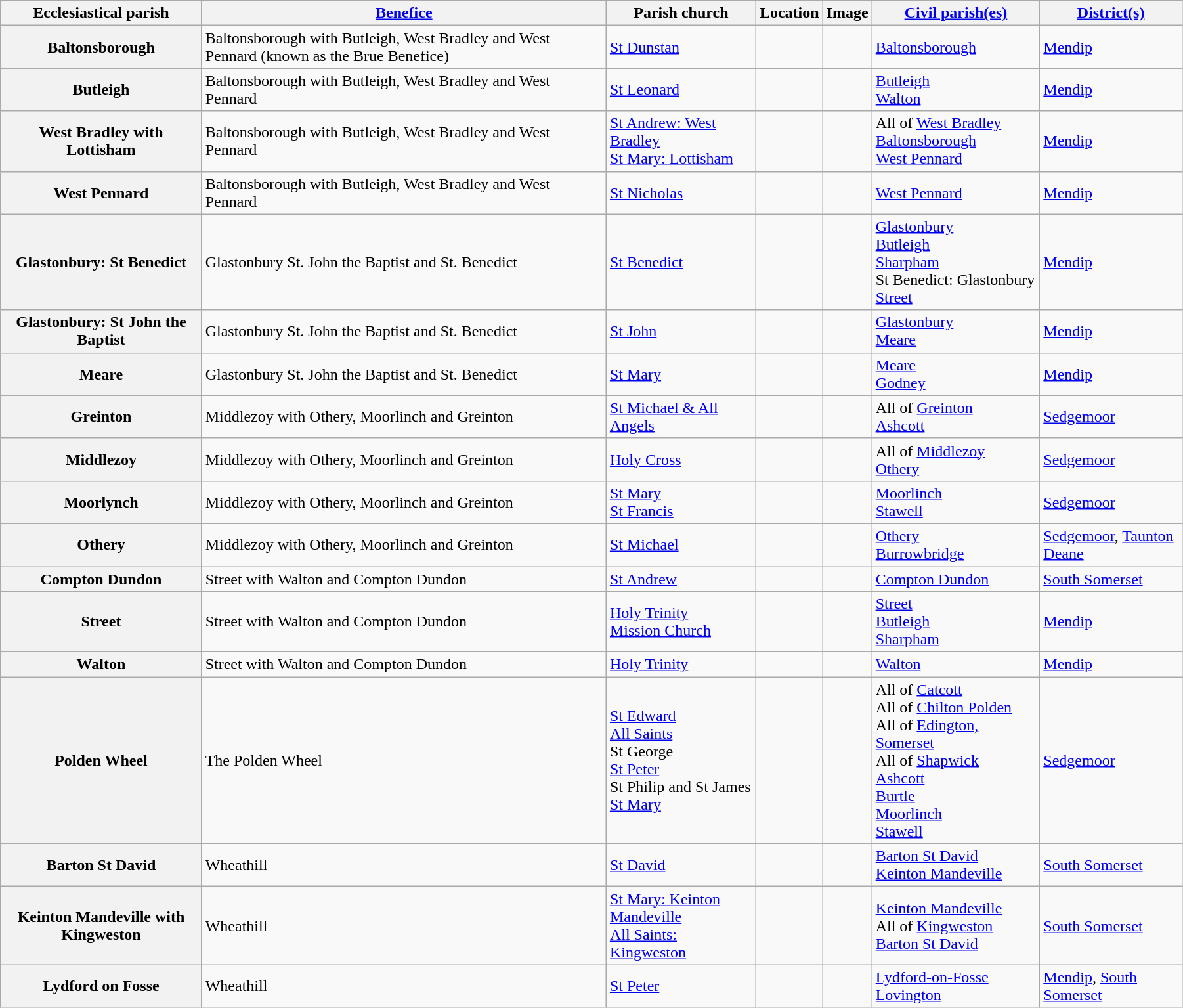<table class="wikitable sortable" style="width:95%;">
<tr>
<th scope="col">Ecclesiastical parish</th>
<th scope="col"><a href='#'>Benefice</a></th>
<th scope="col">Parish church</th>
<th scope="col">Location</th>
<th scope="col" class="unsortable">Image</th>
<th scope="col"><a href='#'>Civil parish(es)</a></th>
<th scope="col"><a href='#'>District(s)</a></th>
</tr>
<tr>
<th scope="row">Baltonsborough</th>
<td>Baltonsborough with Butleigh, West Bradley and West Pennard (known as the Brue Benefice)</td>
<td><a href='#'>St Dunstan</a></td>
<td><small></small></td>
<td></td>
<td><a href='#'>Baltonsborough</a></td>
<td><a href='#'>Mendip</a></td>
</tr>
<tr>
<th scope="row">Butleigh</th>
<td>Baltonsborough with Butleigh, West Bradley and West Pennard</td>
<td><a href='#'>St Leonard</a></td>
<td><small></small></td>
<td></td>
<td><a href='#'>Butleigh</a><br> <a href='#'>Walton</a></td>
<td><a href='#'>Mendip</a></td>
</tr>
<tr>
<th scope="row">West Bradley with Lottisham</th>
<td>Baltonsborough with Butleigh, West Bradley and West Pennard</td>
<td><a href='#'>St Andrew: West Bradley</a><br> <a href='#'>St Mary: Lottisham</a></td>
<td><small></small></td>
<td></td>
<td>All of <a href='#'>West Bradley</a><br> <a href='#'>Baltonsborough</a><br> <a href='#'>West Pennard</a></td>
<td><a href='#'>Mendip</a></td>
</tr>
<tr>
<th scope="row">West Pennard</th>
<td>Baltonsborough with Butleigh, West Bradley and West Pennard</td>
<td><a href='#'>St Nicholas</a></td>
<td><small></small></td>
<td></td>
<td><a href='#'>West Pennard</a></td>
<td><a href='#'>Mendip</a></td>
</tr>
<tr>
<th scope="row">Glastonbury: St Benedict</th>
<td>Glastonbury St. John the Baptist and St. Benedict</td>
<td><a href='#'>St Benedict</a></td>
<td><small></small></td>
<td></td>
<td><a href='#'>Glastonbury</a><br> <a href='#'>Butleigh</a><br> <a href='#'>Sharpham</a><br>St Benedict: Glastonbury <a href='#'>Street</a></td>
<td><a href='#'>Mendip</a></td>
</tr>
<tr>
<th scope="row">Glastonbury: St John the Baptist</th>
<td>Glastonbury St. John the Baptist and St. Benedict</td>
<td><a href='#'>St John</a></td>
<td><small></small></td>
<td></td>
<td><a href='#'>Glastonbury</a><br> <a href='#'>Meare</a></td>
<td><a href='#'>Mendip</a></td>
</tr>
<tr>
<th scope="row">Meare</th>
<td>Glastonbury St. John the Baptist and St. Benedict</td>
<td><a href='#'>St Mary</a></td>
<td><small></small></td>
<td></td>
<td><a href='#'>Meare</a><br> <a href='#'>Godney</a></td>
<td><a href='#'>Mendip</a></td>
</tr>
<tr>
<th scope="row">Greinton</th>
<td>Middlezoy with Othery, Moorlinch and Greinton</td>
<td><a href='#'>St Michael & All Angels</a></td>
<td><small></small></td>
<td></td>
<td>All of <a href='#'>Greinton</a><br> <a href='#'>Ashcott</a></td>
<td><a href='#'>Sedgemoor</a></td>
</tr>
<tr>
<th scope="row">Middlezoy</th>
<td>Middlezoy with Othery, Moorlinch and Greinton</td>
<td><a href='#'>Holy Cross</a></td>
<td><small></small></td>
<td></td>
<td>All of <a href='#'>Middlezoy</a><br> <a href='#'>Othery</a></td>
<td><a href='#'>Sedgemoor</a></td>
</tr>
<tr>
<th scope="row">Moorlynch</th>
<td>Middlezoy with Othery, Moorlinch and Greinton</td>
<td><a href='#'>St Mary</a><br><a href='#'>St Francis</a></td>
<td><small></small></td>
<td></td>
<td><a href='#'>Moorlinch</a><br> <a href='#'>Stawell</a></td>
<td><a href='#'>Sedgemoor</a></td>
</tr>
<tr>
<th scope="row">Othery</th>
<td>Middlezoy with Othery, Moorlinch and Greinton</td>
<td><a href='#'>St Michael</a></td>
<td><small></small></td>
<td></td>
<td><a href='#'>Othery</a><br> <a href='#'>Burrowbridge</a></td>
<td><a href='#'>Sedgemoor</a>, <a href='#'>Taunton Deane</a></td>
</tr>
<tr>
<th scope="row">Compton Dundon</th>
<td>Street with Walton and Compton Dundon</td>
<td><a href='#'>St Andrew</a></td>
<td><small></small></td>
<td></td>
<td><a href='#'>Compton Dundon</a></td>
<td><a href='#'>South Somerset</a></td>
</tr>
<tr>
<th scope="row">Street</th>
<td>Street with Walton and Compton Dundon</td>
<td><a href='#'>Holy Trinity</a><br><a href='#'>Mission Church</a></td>
<td><small></small></td>
<td></td>
<td><a href='#'>Street</a><br><a href='#'>Butleigh</a><br> <a href='#'>Sharpham</a></td>
<td><a href='#'>Mendip</a></td>
</tr>
<tr>
<th scope="row">Walton</th>
<td>Street with Walton and Compton Dundon</td>
<td><a href='#'>Holy Trinity</a></td>
<td><small></small></td>
<td></td>
<td><a href='#'>Walton</a></td>
<td><a href='#'>Mendip</a></td>
</tr>
<tr>
<th scope="row">Polden Wheel</th>
<td>The Polden Wheel</td>
<td><a href='#'>St Edward</a><br><a href='#'>All Saints</a><br>St George<br><a href='#'>St Peter</a><br>St Philip and St James<br><a href='#'>St Mary</a></td>
<td><small></small></td>
<td></td>
<td>All of <a href='#'>Catcott</a><br>All of <a href='#'>Chilton Polden</a><br>All of <a href='#'>Edington, Somerset</a><br>All of <a href='#'>Shapwick</a><br> <a href='#'>Ashcott</a><br> <a href='#'>Burtle</a><br> <a href='#'>Moorlinch</a><br> <a href='#'>Stawell</a></td>
<td><a href='#'>Sedgemoor</a></td>
</tr>
<tr>
<th scope="row">Barton St David</th>
<td>Wheathill</td>
<td><a href='#'>St David</a></td>
<td><small></small></td>
<td></td>
<td><a href='#'>Barton St David</a><br> <a href='#'>Keinton Mandeville</a></td>
<td><a href='#'>South Somerset</a></td>
</tr>
<tr>
<th scope="row">Keinton Mandeville with Kingweston</th>
<td>Wheathill</td>
<td><a href='#'>St Mary: Keinton Mandeville</a> <br> <a href='#'>All Saints: Kingweston</a></td>
<td><small></small></td>
<td></td>
<td><a href='#'>Keinton Mandeville</a><br>All of <a href='#'>Kingweston</a><br> <a href='#'>Barton St David</a></td>
<td><a href='#'>South Somerset</a></td>
</tr>
<tr>
<th scope="row">Lydford on Fosse</th>
<td>Wheathill</td>
<td><a href='#'>St Peter</a></td>
<td><small></small></td>
<td></td>
<td><a href='#'>Lydford-on-Fosse</a><br><a href='#'>Lovington</a></td>
<td><a href='#'>Mendip</a>, <a href='#'>South Somerset</a></td>
</tr>
</table>
